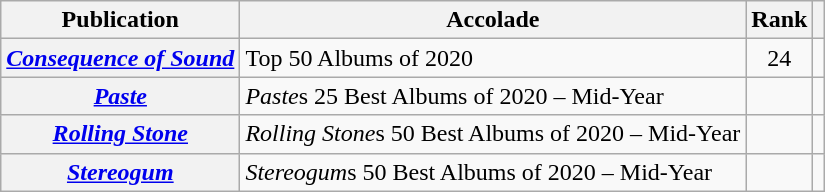<table class="wikitable sortable plainrowheaders">
<tr>
<th scope="col">Publication</th>
<th scope="col">Accolade</th>
<th scope="col">Rank</th>
<th scope="col" class="unsortable"></th>
</tr>
<tr>
<th scope="row"><em><a href='#'>Consequence of Sound</a></em></th>
<td>Top 50 Albums of 2020</td>
<td style="text-align:center;">24</td>
<td style="text-align:center;"></td>
</tr>
<tr>
<th scope="row"><em><a href='#'>Paste</a></em></th>
<td><em>Paste</em>s 25 Best Albums of 2020 – Mid-Year</td>
<td></td>
<td></td>
</tr>
<tr>
<th scope="row"><em><a href='#'>Rolling Stone</a></em></th>
<td><em>Rolling Stone</em>s 50 Best Albums of 2020 – Mid-Year</td>
<td></td>
<td></td>
</tr>
<tr>
<th scope="row"><em><a href='#'>Stereogum</a></em></th>
<td><em>Stereogum</em>s 50 Best Albums of 2020 – Mid-Year</td>
<td></td>
<td></td>
</tr>
</table>
